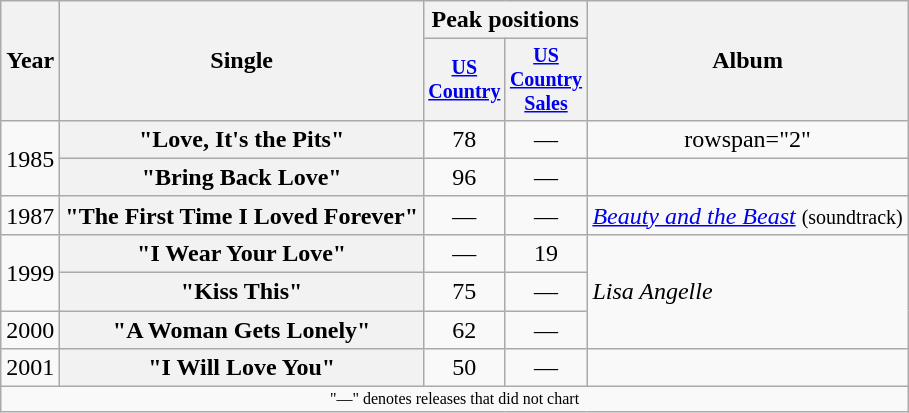<table class="wikitable plainrowheaders" style="text-align:center;">
<tr>
<th rowspan="2">Year</th>
<th rowspan="2">Single</th>
<th colspan="2">Peak positions</th>
<th rowspan="2">Album</th>
</tr>
<tr style="font-size:smaller;">
<th width="45"><a href='#'>US Country</a><br></th>
<th width="45"><a href='#'>US Country<br>Sales</a><br></th>
</tr>
<tr>
<td rowspan="2">1985</td>
<th scope="row">"Love, It's the Pits"</th>
<td>78</td>
<td>—</td>
<td>rowspan="2" </td>
</tr>
<tr>
<th scope="row">"Bring Back Love"</th>
<td>96</td>
<td>—</td>
</tr>
<tr>
<td>1987</td>
<th scope="row">"The First Time I Loved Forever"</th>
<td>—</td>
<td>—</td>
<td align="left"><em><a href='#'>Beauty and the Beast</a></em> <small>(soundtrack)</small></td>
</tr>
<tr>
<td rowspan="2">1999</td>
<th scope="row">"I Wear Your Love"</th>
<td>—</td>
<td>19</td>
<td align="left" rowspan="3"><em>Lisa Angelle</em></td>
</tr>
<tr>
<th scope="row">"Kiss This"</th>
<td>75</td>
<td>—</td>
</tr>
<tr>
<td>2000</td>
<th scope="row">"A Woman Gets Lonely"</th>
<td>62</td>
<td>—</td>
</tr>
<tr>
<td>2001</td>
<th scope="row">"I Will Love You"</th>
<td>50</td>
<td>—</td>
<td></td>
</tr>
<tr>
<td colspan="5" style="font-size:8pt">"—" denotes releases that did not chart</td>
</tr>
</table>
